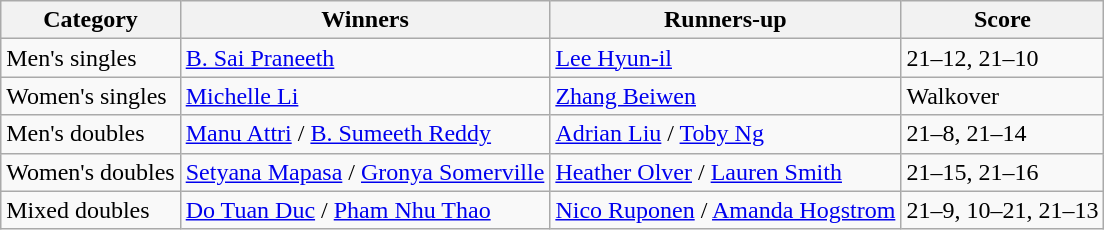<table class=wikitable style="white-space:nowrap;">
<tr>
<th>Category</th>
<th>Winners</th>
<th>Runners-up</th>
<th>Score</th>
</tr>
<tr>
<td>Men's singles</td>
<td> <a href='#'>B. Sai Praneeth</a></td>
<td> <a href='#'>Lee Hyun-il</a></td>
<td>21–12, 21–10</td>
</tr>
<tr>
<td>Women's singles</td>
<td> <a href='#'>Michelle Li</a></td>
<td> <a href='#'>Zhang Beiwen</a></td>
<td>Walkover</td>
</tr>
<tr>
<td>Men's doubles</td>
<td> <a href='#'>Manu Attri</a> / <a href='#'>B. Sumeeth Reddy</a></td>
<td> <a href='#'>Adrian Liu</a> / <a href='#'>Toby Ng</a></td>
<td>21–8, 21–14</td>
</tr>
<tr>
<td>Women's doubles</td>
<td> <a href='#'>Setyana Mapasa</a> / <a href='#'>Gronya Somerville</a></td>
<td> <a href='#'>Heather Olver</a> / <a href='#'>Lauren Smith</a></td>
<td>21–15, 21–16</td>
</tr>
<tr>
<td>Mixed doubles</td>
<td> <a href='#'>Do Tuan Duc</a> / <a href='#'>Pham Nhu Thao</a></td>
<td> <a href='#'>Nico Ruponen</a> / <a href='#'>Amanda Hogstrom</a></td>
<td>21–9, 10–21, 21–13</td>
</tr>
</table>
